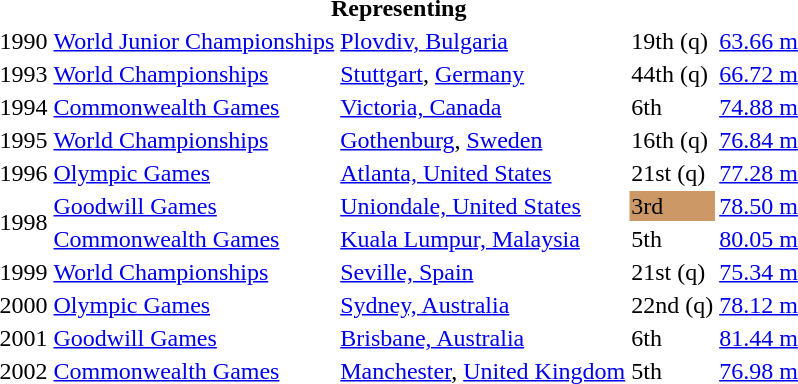<table>
<tr>
<th colspan="5">Representing </th>
</tr>
<tr>
<td>1990</td>
<td><a href='#'>World Junior Championships</a></td>
<td><a href='#'>Plovdiv, Bulgaria</a></td>
<td>19th (q)</td>
<td><a href='#'>63.66 m</a></td>
</tr>
<tr>
<td>1993</td>
<td><a href='#'>World Championships</a></td>
<td><a href='#'>Stuttgart</a>, <a href='#'>Germany</a></td>
<td>44th (q)</td>
<td><a href='#'>66.72 m</a></td>
</tr>
<tr>
<td>1994</td>
<td><a href='#'>Commonwealth Games</a></td>
<td><a href='#'>Victoria, Canada</a></td>
<td>6th</td>
<td><a href='#'>74.88 m</a></td>
</tr>
<tr>
<td>1995</td>
<td><a href='#'>World Championships</a></td>
<td><a href='#'>Gothenburg</a>, <a href='#'>Sweden</a></td>
<td>16th (q)</td>
<td><a href='#'>76.84 m</a></td>
</tr>
<tr>
<td>1996</td>
<td><a href='#'>Olympic Games</a></td>
<td><a href='#'>Atlanta, United States</a></td>
<td>21st (q)</td>
<td><a href='#'>77.28 m</a></td>
</tr>
<tr>
<td rowspan=2>1998</td>
<td><a href='#'>Goodwill Games</a></td>
<td><a href='#'>Uniondale, United States</a></td>
<td bgcolor=cc9966>3rd</td>
<td><a href='#'>78.50 m</a></td>
</tr>
<tr>
<td><a href='#'>Commonwealth Games</a></td>
<td><a href='#'>Kuala Lumpur, Malaysia</a></td>
<td>5th</td>
<td><a href='#'>80.05 m</a></td>
</tr>
<tr>
<td>1999</td>
<td><a href='#'>World Championships</a></td>
<td><a href='#'>Seville, Spain</a></td>
<td>21st (q)</td>
<td><a href='#'>75.34 m</a></td>
</tr>
<tr>
<td>2000</td>
<td><a href='#'>Olympic Games</a></td>
<td><a href='#'>Sydney, Australia</a></td>
<td>22nd (q)</td>
<td><a href='#'>78.12 m</a></td>
</tr>
<tr>
<td>2001</td>
<td><a href='#'>Goodwill Games</a></td>
<td><a href='#'>Brisbane, Australia</a></td>
<td>6th</td>
<td><a href='#'>81.44 m</a></td>
</tr>
<tr>
<td>2002</td>
<td><a href='#'>Commonwealth Games</a></td>
<td><a href='#'>Manchester</a>, <a href='#'>United Kingdom</a></td>
<td>5th</td>
<td><a href='#'>76.98 m</a></td>
</tr>
</table>
